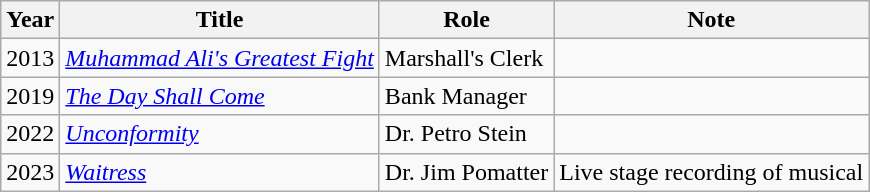<table class="wikitable sortable">
<tr>
<th>Year</th>
<th>Title</th>
<th>Role</th>
<th>Note</th>
</tr>
<tr>
<td>2013</td>
<td><em><a href='#'>Muhammad Ali's Greatest Fight</a></em></td>
<td>Marshall's Clerk</td>
<td></td>
</tr>
<tr>
<td>2019</td>
<td><em><a href='#'>The Day Shall Come</a></em></td>
<td>Bank Manager</td>
<td></td>
</tr>
<tr>
<td>2022</td>
<td><em><a href='#'>Unconformity</a></em></td>
<td>Dr. Petro Stein</td>
<td></td>
</tr>
<tr>
<td>2023</td>
<td><a href='#'><em>Waitress</em></a></td>
<td>Dr. Jim Pomatter</td>
<td>Live stage recording of musical</td>
</tr>
</table>
